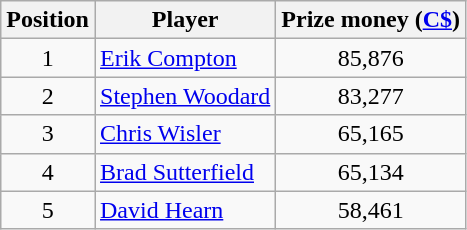<table class=wikitable>
<tr>
<th>Position</th>
<th>Player</th>
<th>Prize money (<a href='#'>C$</a>)</th>
</tr>
<tr>
<td align=center>1</td>
<td> <a href='#'>Erik Compton</a></td>
<td align=center>85,876</td>
</tr>
<tr>
<td align=center>2</td>
<td> <a href='#'>Stephen Woodard</a></td>
<td align=center>83,277</td>
</tr>
<tr>
<td align=center>3</td>
<td> <a href='#'>Chris Wisler</a></td>
<td align=center>65,165</td>
</tr>
<tr>
<td align=center>4</td>
<td> <a href='#'>Brad Sutterfield</a></td>
<td align=center>65,134</td>
</tr>
<tr>
<td align=center>5</td>
<td> <a href='#'>David Hearn</a></td>
<td align=center>58,461</td>
</tr>
</table>
